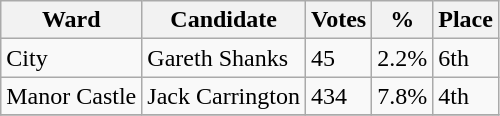<table class="wikitable">
<tr>
<th>Ward</th>
<th>Candidate</th>
<th>Votes</th>
<th>%</th>
<th>Place</th>
</tr>
<tr>
<td>City</td>
<td>Gareth Shanks</td>
<td>45</td>
<td>2.2%</td>
<td>6th</td>
</tr>
<tr>
<td>Manor Castle</td>
<td>Jack Carrington</td>
<td>434</td>
<td>7.8%</td>
<td>4th</td>
</tr>
<tr>
</tr>
</table>
